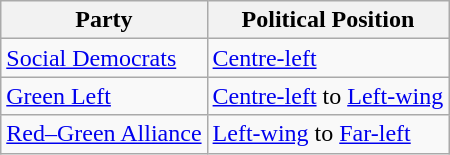<table class="wikitable mw-collapsible mw-collapsed">
<tr>
<th>Party</th>
<th>Political Position</th>
</tr>
<tr>
<td><a href='#'>Social Democrats</a></td>
<td><a href='#'>Centre-left</a></td>
</tr>
<tr>
<td><a href='#'>Green Left</a></td>
<td><a href='#'>Centre-left</a> to <a href='#'>Left-wing</a></td>
</tr>
<tr>
<td><a href='#'>Red–Green Alliance</a></td>
<td><a href='#'>Left-wing</a> to <a href='#'>Far-left</a></td>
</tr>
</table>
